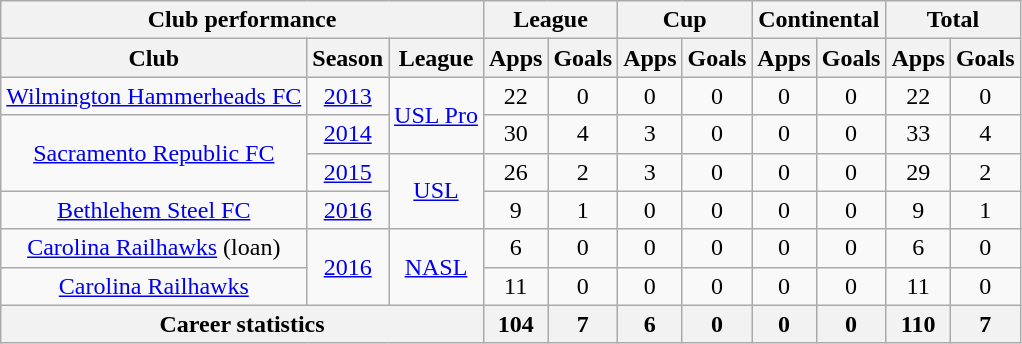<table class="wikitable" style="font-size:100%; text-align: center">
<tr>
<th Colspan="3">Club performance</th>
<th Colspan="2">League</th>
<th Colspan="2">Cup</th>
<th Colspan="2">Continental</th>
<th Colspan="2">Total</th>
</tr>
<tr>
<th>Club</th>
<th>Season</th>
<th>League</th>
<th>Apps</th>
<th>Goals</th>
<th>Apps</th>
<th>Goals</th>
<th>Apps</th>
<th>Goals</th>
<th>Apps</th>
<th>Goals</th>
</tr>
<tr>
<td rowspan=1><a href='#'>Wilmington Hammerheads FC</a></td>
<td><a href='#'>2013</a></td>
<td rowspan=2><a href='#'>USL Pro</a></td>
<td>22</td>
<td>0</td>
<td>0</td>
<td>0</td>
<td>0</td>
<td>0</td>
<td>22</td>
<td>0</td>
</tr>
<tr>
<td rowspan=2><a href='#'>Sacramento Republic FC</a></td>
<td><a href='#'>2014</a></td>
<td>30</td>
<td>4</td>
<td>3</td>
<td>0</td>
<td>0</td>
<td>0</td>
<td>33</td>
<td>4</td>
</tr>
<tr>
<td rowspan=1><a href='#'>2015</a></td>
<td rowspan=2><a href='#'>USL</a></td>
<td>26</td>
<td>2</td>
<td>3</td>
<td>0</td>
<td>0</td>
<td>0</td>
<td>29</td>
<td>2</td>
</tr>
<tr>
<td rowspan=1><a href='#'>Bethlehem Steel FC</a></td>
<td rowspan=1><a href='#'>2016</a></td>
<td>9</td>
<td>1</td>
<td>0</td>
<td>0</td>
<td>0</td>
<td>0</td>
<td>9</td>
<td>1</td>
</tr>
<tr>
<td rowspan=1><a href='#'>Carolina Railhawks</a> (loan)</td>
<td rowspan=2><a href='#'>2016</a></td>
<td rowspan=2><a href='#'>NASL</a></td>
<td>6</td>
<td>0</td>
<td>0</td>
<td>0</td>
<td>0</td>
<td>0</td>
<td>6</td>
<td>0</td>
</tr>
<tr>
<td rowspan=1><a href='#'>Carolina Railhawks</a></td>
<td>11</td>
<td>0</td>
<td>0</td>
<td>0</td>
<td>0</td>
<td>0</td>
<td>11</td>
<td>0</td>
</tr>
<tr>
<th colspan="3">Career statistics</th>
<th>104</th>
<th>7</th>
<th>6</th>
<th>0</th>
<th>0</th>
<th>0</th>
<th>110</th>
<th>7</th>
</tr>
</table>
